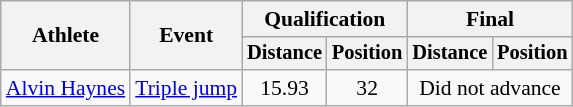<table class="wikitable" style="font-size:90%">
<tr>
<th rowspan="2">Athlete</th>
<th rowspan="2">Event</th>
<th colspan="2">Qualification</th>
<th colspan="2">Final</th>
</tr>
<tr style="font-size:95%">
<th>Distance</th>
<th>Position</th>
<th>Distance</th>
<th>Position</th>
</tr>
<tr align=center>
<td align=left><a href='#'>Alvin Haynes</a></td>
<td align=left><a href='#'>Triple jump</a></td>
<td>15.93</td>
<td>32</td>
<td colspan=2>Did not advance</td>
</tr>
</table>
